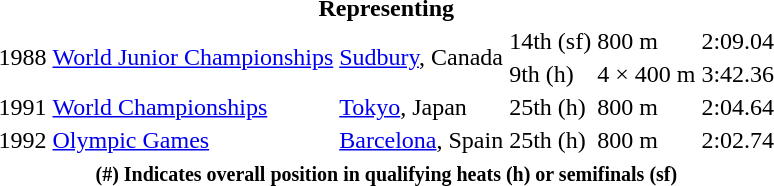<table>
<tr>
<th colspan=6>Representing </th>
</tr>
<tr>
<td rowspan=2>1988</td>
<td rowspan=2><a href='#'>World Junior Championships</a></td>
<td rowspan=2><a href='#'>Sudbury</a>, Canada</td>
<td>14th (sf)</td>
<td>800 m</td>
<td>2:09.04</td>
</tr>
<tr>
<td>9th (h)</td>
<td>4 × 400 m</td>
<td>3:42.36</td>
</tr>
<tr>
<td>1991</td>
<td><a href='#'>World Championships</a></td>
<td><a href='#'>Tokyo</a>, Japan</td>
<td>25th (h)</td>
<td>800 m</td>
<td>2:04.64</td>
</tr>
<tr>
<td>1992</td>
<td><a href='#'>Olympic Games</a></td>
<td><a href='#'>Barcelona</a>, Spain</td>
<td>25th (h)</td>
<td>800 m</td>
<td>2:02.74</td>
</tr>
<tr>
<th colspan=6><small><strong> (#) Indicates overall position in qualifying heats (h) or semifinals (sf)</strong></small></th>
</tr>
<tr>
</tr>
</table>
